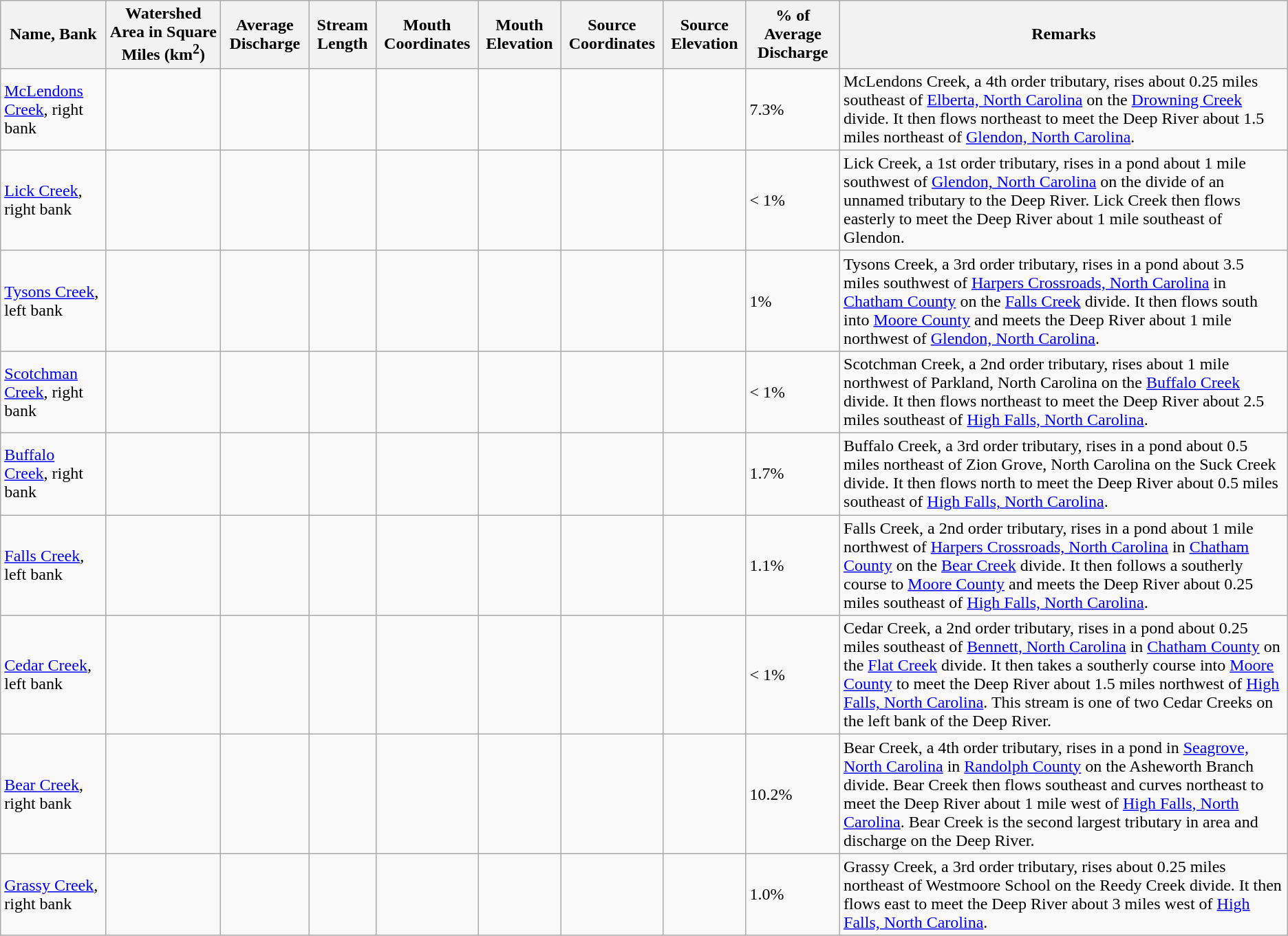<table class="wikitable mw-collapsible mw-collapsed">
<tr>
<th>Name, Bank</th>
<th>Watershed Area in Square Miles (km<sup>2</sup>)</th>
<th>Average Discharge</th>
<th>Stream Length</th>
<th>Mouth Coordinates</th>
<th>Mouth Elevation</th>
<th>Source Coordinates</th>
<th>Source Elevation</th>
<th>% of Average Discharge</th>
<th>Remarks</th>
</tr>
<tr>
<td><a href='#'>McLendons Creek</a>, right bank</td>
<td></td>
<td></td>
<td></td>
<td></td>
<td></td>
<td></td>
<td></td>
<td>7.3%</td>
<td>McLendons Creek, a 4th order tributary, rises about 0.25 miles southeast of <a href='#'>Elberta, North Carolina</a> on the <a href='#'>Drowning Creek</a> divide. It then flows northeast to meet the Deep River about 1.5 miles northeast of <a href='#'>Glendon, North Carolina</a>.</td>
</tr>
<tr>
<td><a href='#'>Lick Creek</a>, right bank</td>
<td></td>
<td></td>
<td></td>
<td></td>
<td></td>
<td></td>
<td></td>
<td>< 1%</td>
<td>Lick Creek, a 1st order tributary, rises in a pond about 1 mile southwest of <a href='#'>Glendon, North Carolina</a> on the divide of an unnamed tributary to the Deep River. Lick Creek then flows easterly to meet the Deep River about 1 mile southeast of Glendon.</td>
</tr>
<tr>
<td><a href='#'>Tysons Creek</a>, left bank</td>
<td></td>
<td></td>
<td></td>
<td></td>
<td></td>
<td></td>
<td></td>
<td>1%</td>
<td>Tysons Creek, a 3rd order tributary, rises in a pond about 3.5 miles southwest of <a href='#'>Harpers Crossroads, North Carolina</a> in <a href='#'>Chatham County</a> on the <a href='#'>Falls Creek</a> divide. It then flows south into <a href='#'>Moore County</a> and meets the Deep River about 1 mile northwest of <a href='#'>Glendon, North Carolina</a>.</td>
</tr>
<tr>
<td><a href='#'>Scotchman Creek</a>, right bank</td>
<td></td>
<td></td>
<td></td>
<td></td>
<td></td>
<td></td>
<td></td>
<td>< 1%</td>
<td>Scotchman Creek, a 2nd order tributary, rises about 1 mile northwest of Parkland, North Carolina on the <a href='#'>Buffalo Creek</a> divide. It then flows northeast to meet the Deep River about 2.5 miles southeast of <a href='#'>High Falls, North Carolina</a>.</td>
</tr>
<tr>
<td><a href='#'>Buffalo Creek</a>, right bank</td>
<td></td>
<td></td>
<td></td>
<td></td>
<td></td>
<td></td>
<td></td>
<td>1.7%</td>
<td>Buffalo Creek, a 3rd order tributary, rises in a pond about 0.5 miles northeast of Zion Grove, North Carolina on the Suck Creek divide. It then flows north to meet the Deep River about 0.5 miles southeast of <a href='#'>High Falls, North Carolina</a>.</td>
</tr>
<tr>
<td><a href='#'>Falls Creek</a>, left bank</td>
<td></td>
<td></td>
<td></td>
<td></td>
<td></td>
<td></td>
<td></td>
<td>1.1%</td>
<td>Falls Creek, a 2nd order tributary, rises in a pond about 1 mile northwest of <a href='#'>Harpers Crossroads, North Carolina</a> in <a href='#'>Chatham County</a> on the <a href='#'>Bear Creek</a> divide. It then follows a southerly course to <a href='#'>Moore County</a> and meets the Deep River about 0.25 miles southeast of <a href='#'>High Falls, North Carolina</a>.</td>
</tr>
<tr>
<td><a href='#'>Cedar Creek</a>, left bank</td>
<td></td>
<td></td>
<td></td>
<td></td>
<td></td>
<td></td>
<td></td>
<td>< 1%</td>
<td>Cedar Creek, a 2nd order tributary, rises in a pond about 0.25 miles southeast of <a href='#'>Bennett, North Carolina</a> in <a href='#'>Chatham County</a> on the <a href='#'>Flat Creek</a> divide. It then takes a southerly course into <a href='#'>Moore County</a> to meet the Deep River about 1.5 miles northwest of <a href='#'>High Falls, North Carolina</a>. This stream is one of two Cedar Creeks on the left bank of the Deep River.</td>
</tr>
<tr>
<td><a href='#'>Bear Creek</a>, right bank</td>
<td></td>
<td></td>
<td></td>
<td></td>
<td></td>
<td></td>
<td></td>
<td>10.2%</td>
<td>Bear Creek, a 4th order tributary, rises in a pond in <a href='#'>Seagrove, North Carolina</a> in <a href='#'>Randolph County</a> on the Asheworth Branch divide. Bear Creek then flows southeast and curves northeast to meet the Deep River about 1 mile west of <a href='#'>High Falls, North Carolina</a>. Bear Creek is the second largest tributary in area and discharge on the Deep River.</td>
</tr>
<tr>
<td><a href='#'>Grassy Creek</a>, right bank</td>
<td></td>
<td></td>
<td></td>
<td></td>
<td></td>
<td></td>
<td></td>
<td>1.0%</td>
<td>Grassy Creek, a 3rd order tributary, rises about 0.25 miles northeast of Westmoore School on the Reedy Creek divide. It then flows east to meet the Deep River about 3 miles west of <a href='#'>High Falls, North Carolina</a>.</td>
</tr>
</table>
